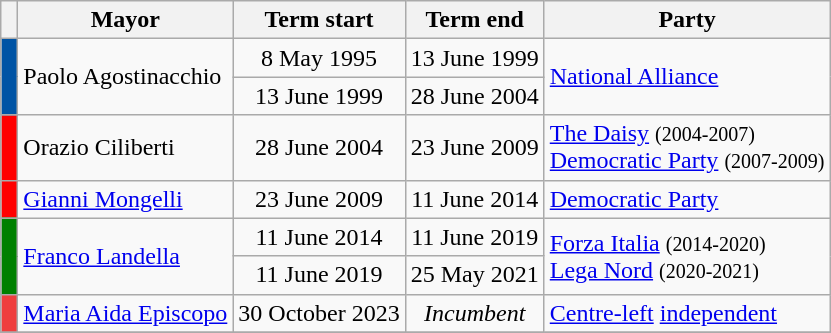<table class="wikitable">
<tr>
<th class=unsortable> </th>
<th>Mayor</th>
<th>Term start</th>
<th>Term end</th>
<th>Party</th>
</tr>
<tr>
<th rowspan=2 style="background:#0054A5;"></th>
<td rowspan=2>Paolo Agostinacchio</td>
<td align=center>8 May 1995</td>
<td align=center>13 June 1999</td>
<td rowspan=2><a href='#'>National Alliance</a></td>
</tr>
<tr>
<td align=center>13 June 1999</td>
<td align=center>28 June 2004</td>
</tr>
<tr>
<th style="background:#FF0000;"></th>
<td>Orazio Ciliberti</td>
<td align=center>28 June 2004</td>
<td align=center>23 June 2009</td>
<td><a href='#'>The Daisy</a> <small>(2004-2007)</small><br><a href='#'>Democratic Party</a> <small>(2007-2009)</small></td>
</tr>
<tr>
<th style="background:#FF0000;"></th>
<td><a href='#'>Gianni Mongelli</a></td>
<td align=center>23 June 2009</td>
<td align=center>11 June 2014</td>
<td><a href='#'>Democratic Party</a></td>
</tr>
<tr>
<th rowspan=2 style="background:#008000;"></th>
<td rowspan=2><a href='#'>Franco Landella</a></td>
<td align=center>11 June 2014</td>
<td align=center>11 June 2019</td>
<td rowspan=2><a href='#'>Forza Italia</a> <small>(2014-2020)</small><br><a href='#'>Lega Nord</a> <small>(2020-2021)</small></td>
</tr>
<tr>
<td align=center>11 June 2019</td>
<td align=center>25 May 2021</td>
</tr>
<tr>
<th style="background:#EF3E3E;"></th>
<td><a href='#'>Maria Aida Episcopo</a></td>
<td align=center>30 October 2023</td>
<td align=center><em>Incumbent</em></td>
<td><a href='#'>Centre-left</a> <a href='#'>independent</a></td>
</tr>
<tr>
</tr>
</table>
